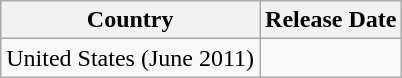<table class="wikitable">
<tr>
<th>Country</th>
<th>Release Date</th>
</tr>
<tr>
<td>United States (June 2011)</td>
<td></td>
</tr>
</table>
